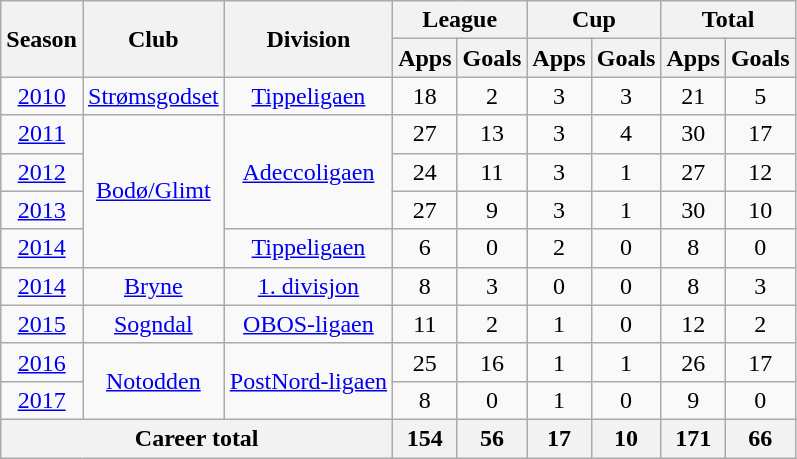<table class="wikitable" style="text-align: center;">
<tr>
<th rowspan="2">Season</th>
<th rowspan="2">Club</th>
<th rowspan="2">Division</th>
<th colspan="2">League</th>
<th colspan="2">Cup</th>
<th colspan="2">Total</th>
</tr>
<tr>
<th>Apps</th>
<th>Goals</th>
<th>Apps</th>
<th>Goals</th>
<th>Apps</th>
<th>Goals</th>
</tr>
<tr>
<td><a href='#'>2010</a></td>
<td rowspan="1" valign="center"><a href='#'>Strømsgodset</a></td>
<td rowspan="1" valign="center"><a href='#'>Tippeligaen</a></td>
<td>18</td>
<td>2</td>
<td>3</td>
<td>3</td>
<td>21</td>
<td>5</td>
</tr>
<tr>
<td><a href='#'>2011</a></td>
<td rowspan="4" valign="center"><a href='#'>Bodø/Glimt</a></td>
<td rowspan="3" valign="center"><a href='#'>Adeccoligaen</a></td>
<td>27</td>
<td>13</td>
<td>3</td>
<td>4</td>
<td>30</td>
<td>17</td>
</tr>
<tr>
<td><a href='#'>2012</a></td>
<td>24</td>
<td>11</td>
<td>3</td>
<td>1</td>
<td>27</td>
<td>12</td>
</tr>
<tr>
<td><a href='#'>2013</a></td>
<td>27</td>
<td>9</td>
<td>3</td>
<td>1</td>
<td>30</td>
<td>10</td>
</tr>
<tr>
<td><a href='#'>2014</a></td>
<td rowspan="1" valign="center"><a href='#'>Tippeligaen</a></td>
<td>6</td>
<td>0</td>
<td>2</td>
<td>0</td>
<td>8</td>
<td>0</td>
</tr>
<tr>
<td><a href='#'>2014</a></td>
<td rowspan="1" valign="center"><a href='#'>Bryne</a></td>
<td rowspan="1" valign="center"><a href='#'>1. divisjon</a></td>
<td>8</td>
<td>3</td>
<td>0</td>
<td>0</td>
<td>8</td>
<td>3</td>
</tr>
<tr>
<td><a href='#'>2015</a></td>
<td rowspan="1" valign="center"><a href='#'>Sogndal</a></td>
<td rowspan="1" valign="center"><a href='#'>OBOS-ligaen</a></td>
<td>11</td>
<td>2</td>
<td>1</td>
<td>0</td>
<td>12</td>
<td>2</td>
</tr>
<tr>
<td><a href='#'>2016</a></td>
<td rowspan="2" valign="center"><a href='#'>Notodden</a></td>
<td rowspan="2" valign="center"><a href='#'>PostNord-ligaen</a></td>
<td>25</td>
<td>16</td>
<td>1</td>
<td>1</td>
<td>26</td>
<td>17</td>
</tr>
<tr>
<td><a href='#'>2017</a></td>
<td>8</td>
<td>0</td>
<td>1</td>
<td>0</td>
<td>9</td>
<td>0</td>
</tr>
<tr>
<th colspan="3">Career total</th>
<th>154</th>
<th>56</th>
<th>17</th>
<th>10</th>
<th>171</th>
<th>66</th>
</tr>
</table>
